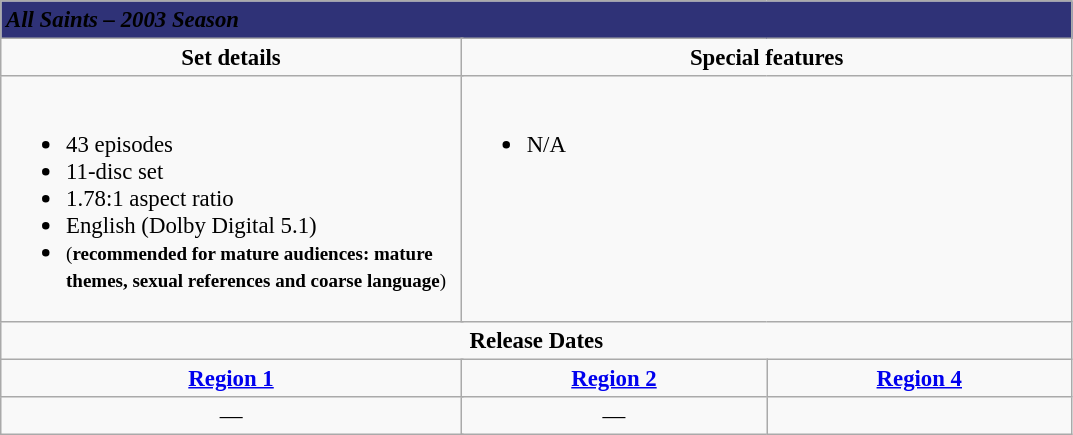<table class="wikitable" style="font-size: 95%;">
<tr style="background:#2f3277">
<td colspan="5"><strong><em>All Saints – 2003 Season</em></strong></td>
</tr>
<tr style="text-align:center;">
<td style="width:300px;" colspan="2"><strong>Set details</strong></td>
<td style="width:300px;" colspan="3"><strong>Special features</strong></td>
</tr>
<tr valign="top">
<td colspan="2" style="text-align:left; width:300px;"><br><ul><li>43 episodes</li><li>11-disc set</li><li>1.78:1 aspect ratio</li><li>English (Dolby Digital 5.1)</li><li> <small>(<strong>recommended for mature audiences: mature themes, sexual references and coarse language</strong>)</small></li></ul></td>
<td colspan="3" style="text-align:left; width:400px;"><br><ul><li>N/A</li></ul></td>
</tr>
<tr>
<td colspan="6" style="text-align:center;"><strong>Release Dates</strong></td>
</tr>
<tr>
<td colspan="2" style="text-align:center;"><strong><a href='#'>Region 1</a></strong></td>
<td colspan="2" style="text-align:center;"><strong><a href='#'>Region 2</a></strong></td>
<td colspan="2" style="text-align:center;"><strong><a href='#'>Region 4</a></strong></td>
</tr>
<tr style="text-align:center;">
<td colspan="2">—</td>
<td colspan="2">—</td>
<td colspan="2"></td>
</tr>
</table>
